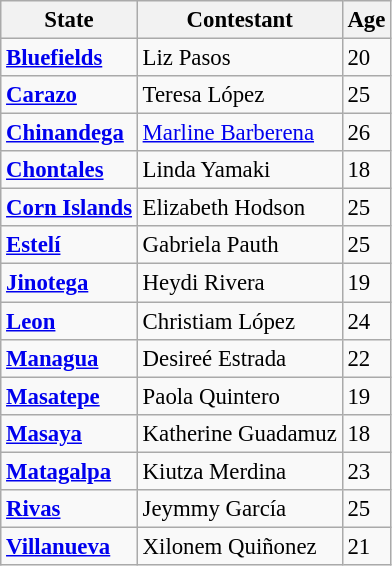<table class="wikitable sortable" style="font-size: 95%;">
<tr>
<th>State</th>
<th>Contestant</th>
<th>Age</th>
</tr>
<tr>
<td> <strong><a href='#'>Bluefields</a></strong></td>
<td>Liz Pasos</td>
<td>20</td>
</tr>
<tr>
<td> <strong><a href='#'>Carazo</a></strong></td>
<td>Teresa López</td>
<td>25</td>
</tr>
<tr>
<td> <strong><a href='#'>Chinandega</a></strong></td>
<td><a href='#'>Marline Barberena</a></td>
<td>26</td>
</tr>
<tr>
<td> <strong><a href='#'>Chontales</a></strong></td>
<td>Linda Yamaki</td>
<td>18</td>
</tr>
<tr>
<td> <strong><a href='#'>Corn Islands</a></strong></td>
<td>Elizabeth Hodson</td>
<td>25</td>
</tr>
<tr>
<td> <strong><a href='#'>Estelí</a></strong></td>
<td>Gabriela Pauth</td>
<td>25</td>
</tr>
<tr>
<td> <strong><a href='#'>Jinotega</a></strong></td>
<td>Heydi Rivera</td>
<td>19</td>
</tr>
<tr>
<td> <strong><a href='#'>Leon</a></strong></td>
<td>Christiam López</td>
<td>24</td>
</tr>
<tr>
<td> <strong><a href='#'>Managua</a></strong></td>
<td>Desireé Estrada</td>
<td>22</td>
</tr>
<tr>
<td> <strong><a href='#'>Masatepe</a></strong></td>
<td>Paola Quintero</td>
<td>19</td>
</tr>
<tr>
<td> <strong><a href='#'>Masaya</a></strong></td>
<td>Katherine Guadamuz</td>
<td>18</td>
</tr>
<tr>
<td> <strong><a href='#'>Matagalpa</a></strong></td>
<td>Kiutza Merdina</td>
<td>23</td>
</tr>
<tr>
<td> <strong><a href='#'>Rivas</a></strong></td>
<td>Jeymmy García</td>
<td>25</td>
</tr>
<tr>
<td> <strong><a href='#'>Villanueva</a></strong></td>
<td>Xilonem Quiñonez</td>
<td>21</td>
</tr>
</table>
